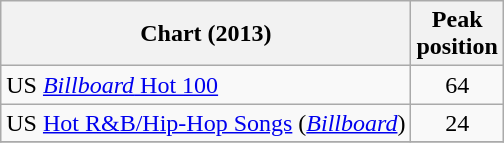<table class="wikitable plainrowheaders" style="text-align:center;">
<tr>
<th scope="col">Chart (2013)</th>
<th scope="col">Peak<br>position</th>
</tr>
<tr>
<td align="left">US <a href='#'><em>Billboard</em> Hot 100</a></td>
<td align="center">64</td>
</tr>
<tr>
<td align="left">US <a href='#'>Hot R&B/Hip-Hop Songs</a> (<em><a href='#'>Billboard</a></em>)</td>
<td align="center">24</td>
</tr>
<tr>
</tr>
</table>
